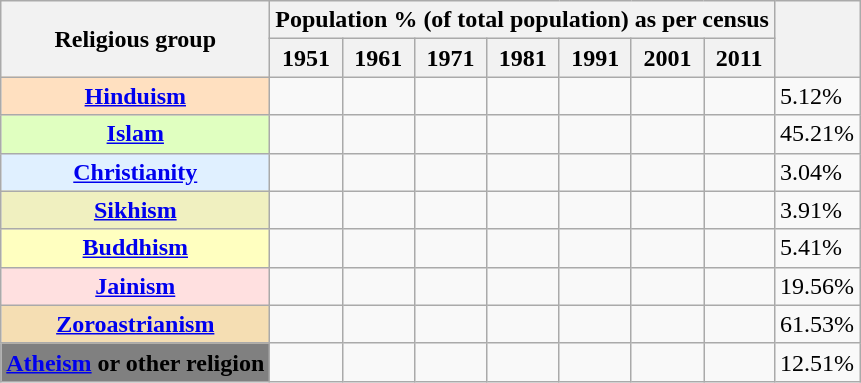<table class="wikitable sortable static-row-numbers static-row-header-text col1left sort-under-center col1Left hover-highlight" "style="font-size: 100%" style="text-align:left;">
<tr>
<th rowspan=2>Religious group</th>
<th colspan=7>Population % (of total population) as per census</th>
<th rowspan=2></th>
</tr>
<tr>
<th>1951</th>
<th>1961</th>
<th>1971</th>
<th>1981</th>
<th>1991</th>
<th>2001</th>
<th>2011</th>
</tr>
<tr>
<th style="background:#FFE0C0;"><a href='#'>Hinduism</a></th>
<td></td>
<td></td>
<td></td>
<td></td>
<td></td>
<td></td>
<td></td>
<td> 5.12%</td>
</tr>
<tr>
<th style="background:#E0FFC0;"><a href='#'>Islam</a></th>
<td></td>
<td></td>
<td></td>
<td></td>
<td></td>
<td></td>
<td></td>
<td> 45.21%</td>
</tr>
<tr>
<th style="background:#E0F0FF;"><a href='#'>Christianity</a></th>
<td></td>
<td></td>
<td></td>
<td></td>
<td></td>
<td></td>
<td></td>
<td> 3.04%</td>
</tr>
<tr>
<th style="background:#F0F0C0;"><a href='#'>Sikhism</a></th>
<td></td>
<td></td>
<td></td>
<td></td>
<td></td>
<td></td>
<td></td>
<td> 3.91%</td>
</tr>
<tr>
<th style="background:#FFFFC0;"><a href='#'>Buddhism</a></th>
<td></td>
<td></td>
<td></td>
<td></td>
<td></td>
<td></td>
<td></td>
<td> 5.41%</td>
</tr>
<tr>
<th style="background:#FFE0E0;"><a href='#'>Jainism</a></th>
<td></td>
<td></td>
<td></td>
<td></td>
<td></td>
<td></td>
<td></td>
<td> 19.56%</td>
</tr>
<tr>
<th style="background:Wheat;"><a href='#'>Zoroastrianism</a></th>
<td></td>
<td></td>
<td></td>
<td></td>
<td></td>
<td></td>
<td></td>
<td> 61.53%</td>
</tr>
<tr>
<th style="background:Gray;"><a href='#'>Atheism</a> or other religion</th>
<td></td>
<td></td>
<td></td>
<td></td>
<td></td>
<td></td>
<td></td>
<td> 12.51%</td>
</tr>
</table>
